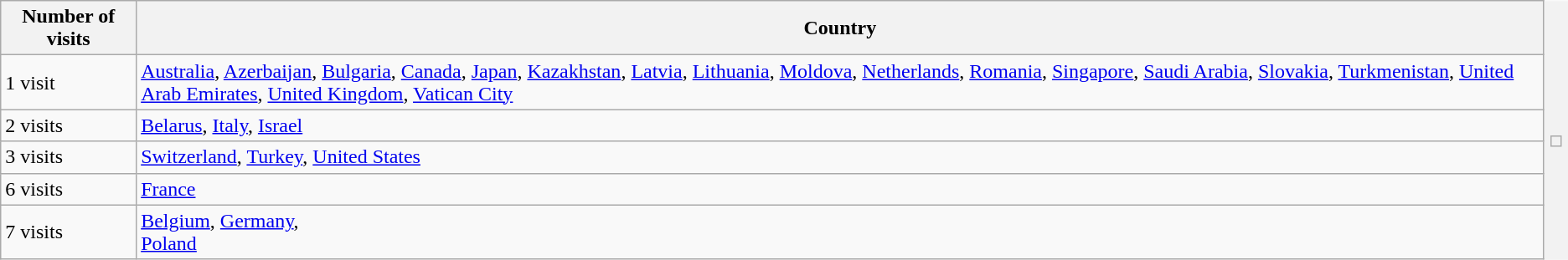<table class=wikitable style="border: none;">
<tr>
<th>Number of visits</th>
<th>Country</th>
<th rowspan="9" style="border: none;"><br><table>
<tr align="right">
<td></td>
</tr>
</table>
</th>
</tr>
<tr>
<td>1 visit</td>
<td><a href='#'>Australia</a>, <a href='#'>Azerbaijan</a>, <a href='#'>Bulgaria</a>, <a href='#'>Canada</a>, <a href='#'>Japan</a>, <a href='#'>Kazakhstan</a>, <a href='#'>Latvia</a>, <a href='#'>Lithuania</a>, <a href='#'>Moldova</a>, <a href='#'>Netherlands</a>, <a href='#'>Romania</a>, <a href='#'>Singapore</a>, <a href='#'>Saudi Arabia</a>, <a href='#'>Slovakia</a>, <a href='#'>Turkmenistan</a>, <a href='#'>United Arab Emirates</a>, <a href='#'>United Kingdom</a>, <a href='#'>Vatican City</a></td>
</tr>
<tr>
<td>2 visits</td>
<td><a href='#'>Belarus</a>, <a href='#'>Italy</a>, <a href='#'>Israel</a></td>
</tr>
<tr>
<td>3 visits</td>
<td><a href='#'>Switzerland</a>, <a href='#'>Turkey</a>, <a href='#'>United States</a></td>
</tr>
<tr>
<td>6 visits</td>
<td><a href='#'>France</a></td>
</tr>
<tr>
<td>7 visits</td>
<td><a href='#'>Belgium</a>, <a href='#'>Germany</a>,<br><a href='#'>Poland</a></td>
</tr>
</table>
